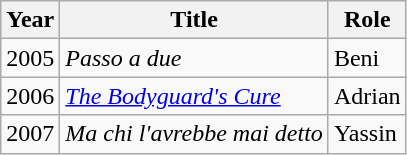<table class="wikitable">
<tr>
<th>Year</th>
<th>Title</th>
<th>Role</th>
</tr>
<tr>
<td>2005</td>
<td><em>Passo a due</em></td>
<td>Beni</td>
</tr>
<tr>
<td>2006</td>
<td><em><a href='#'>The Bodyguard's Cure</a></em></td>
<td>Adrian</td>
</tr>
<tr>
<td>2007</td>
<td><em>Ma chi l'avrebbe mai detto</em></td>
<td>Yassin</td>
</tr>
</table>
